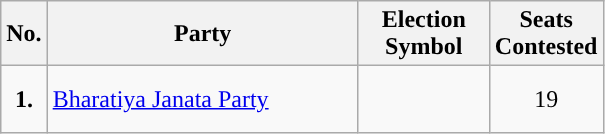<table class="wikitable">
<tr>
<th scope="col" style="width:4px;">No.</th>
<th scope="col" style="width:200px;">Party</th>
<th scope="col" style="width:80px;">Election Symbol</th>
<th scope="col" style="width:60px;">Seats Contested</th>
</tr>
<tr style="height: 45px;">
<td style="text-align:center; background:"><strong>1.</strong></td>
<td><a href='#'>Bharatiya Janata Party</a></td>
<td style="text-align:center;"></td>
<td style="text-align:center;">19</td>
</tr>
</table>
